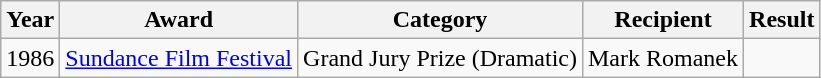<table class="wikitable" style="text-align:center;">
<tr>
<th>Year</th>
<th>Award</th>
<th>Category</th>
<th>Recipient</th>
<th>Result</th>
</tr>
<tr>
<td>1986</td>
<td><a href='#'>Sundance Film Festival</a></td>
<td>Grand Jury Prize (Dramatic)</td>
<td>Mark Romanek</td>
<td></td>
</tr>
</table>
